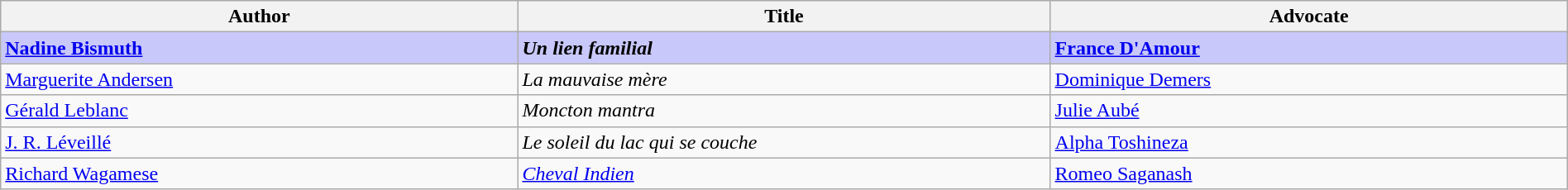<table class="wikitable" style="width:100%;">
<tr>
<th width=33%>Author</th>
<th width=34%>Title</th>
<th width=34%>Advocate</th>
</tr>
<tr>
<td style="background:#C8C8FA"><strong><a href='#'>Nadine Bismuth</a></strong></td>
<td style="background:#C8C8FA"><strong><em>Un lien familial</em></strong></td>
<td style="background:#C8C8FA"><strong><a href='#'>France D'Amour</a></strong></td>
</tr>
<tr>
<td><a href='#'>Marguerite Andersen</a></td>
<td><em>La mauvaise mère</em></td>
<td><a href='#'>Dominique Demers</a></td>
</tr>
<tr>
<td><a href='#'>Gérald Leblanc</a></td>
<td><em>Moncton mantra</em></td>
<td><a href='#'>Julie Aubé</a></td>
</tr>
<tr>
<td><a href='#'>J. R. Léveillé</a></td>
<td><em>Le soleil du lac qui se couche</em></td>
<td><a href='#'>Alpha Toshineza</a></td>
</tr>
<tr>
<td><a href='#'>Richard Wagamese</a></td>
<td><em><a href='#'>Cheval Indien</a></em></td>
<td><a href='#'>Romeo Saganash</a></td>
</tr>
</table>
